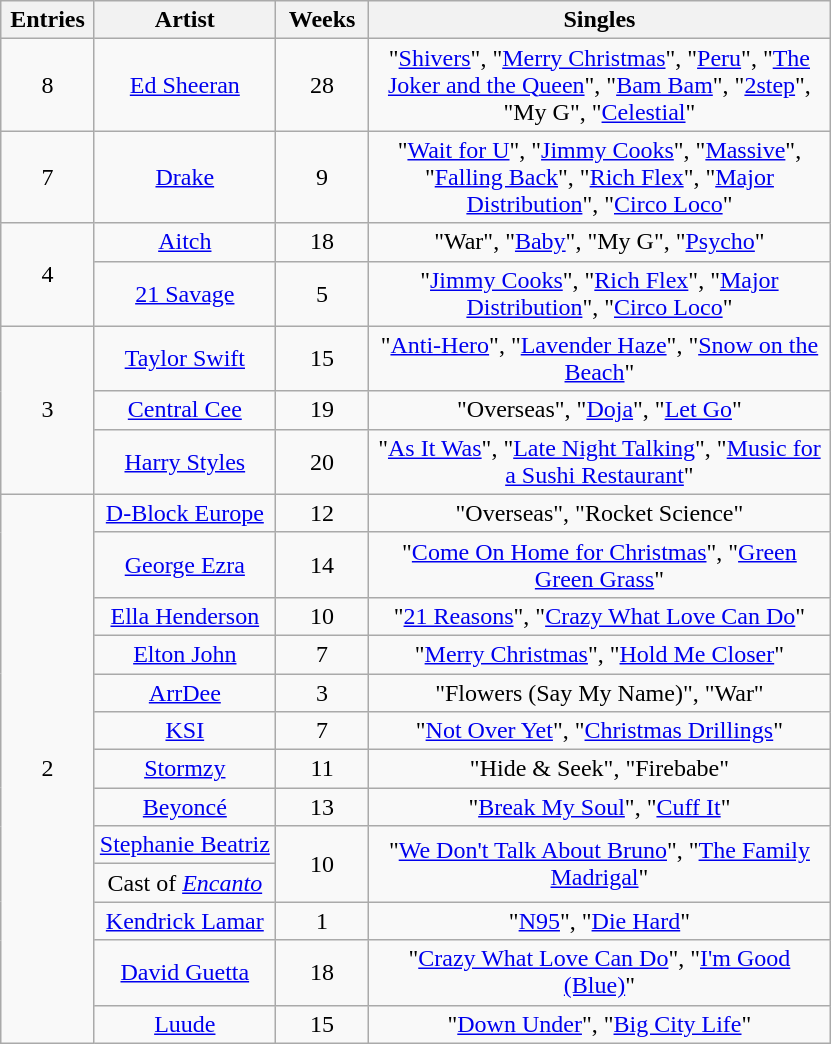<table class="wikitable sortable" style="text-align: center;">
<tr>
<th scope="col" style="width:55px;" data-sort-type="number">Entries</th>
<th scope="col" style="text-align:center;">Artist</th>
<th scope="col" style="width:55px;" data-sort-type="number">Weeks</th>
<th scope="col" style="width:300px;">Singles</th>
</tr>
<tr>
<td style="text-align:center">8</td>
<td><a href='#'>Ed Sheeran</a> </td>
<td>28</td>
<td>"<a href='#'>Shivers</a>", "<a href='#'>Merry Christmas</a>", "<a href='#'>Peru</a>", "<a href='#'>The Joker and the Queen</a>", "<a href='#'>Bam Bam</a>", "<a href='#'>2step</a>", "My G", "<a href='#'>Celestial</a>"</td>
</tr>
<tr>
<td style="text-align:center">7</td>
<td><a href='#'>Drake</a> </td>
<td>9</td>
<td>"<a href='#'>Wait for U</a>", "<a href='#'>Jimmy Cooks</a>", "<a href='#'>Massive</a>", "<a href='#'>Falling Back</a>", "<a href='#'>Rich Flex</a>", "<a href='#'>Major Distribution</a>", "<a href='#'>Circo Loco</a>"</td>
</tr>
<tr>
<td style="text-align:center" rowspan="2">4</td>
<td><a href='#'>Aitch</a></td>
<td>18</td>
<td>"War", "<a href='#'>Baby</a>", "My G", "<a href='#'>Psycho</a>"</td>
</tr>
<tr>
<td><a href='#'>21 Savage</a></td>
<td>5</td>
<td>"<a href='#'>Jimmy Cooks</a>", "<a href='#'>Rich Flex</a>", "<a href='#'>Major Distribution</a>", "<a href='#'>Circo Loco</a>"</td>
</tr>
<tr>
<td style="text-align:center" rowspan="3">3</td>
<td><a href='#'>Taylor Swift</a></td>
<td>15</td>
<td>"<a href='#'>Anti-Hero</a>", "<a href='#'>Lavender Haze</a>", "<a href='#'>Snow on the Beach</a>"</td>
</tr>
<tr>
<td><a href='#'>Central Cee</a> </td>
<td>19</td>
<td>"Overseas", "<a href='#'>Doja</a>", "<a href='#'>Let Go</a>"</td>
</tr>
<tr>
<td><a href='#'>Harry Styles</a></td>
<td>20</td>
<td>"<a href='#'>As It Was</a>", "<a href='#'>Late Night Talking</a>", "<a href='#'>Music for a Sushi Restaurant</a>"</td>
</tr>
<tr>
<td style="text-align:center" rowspan="13">2</td>
<td><a href='#'>D-Block Europe</a> </td>
<td>12</td>
<td>"Overseas", "Rocket Science"</td>
</tr>
<tr>
<td><a href='#'>George Ezra</a></td>
<td>14</td>
<td>"<a href='#'>Come On Home for Christmas</a>", "<a href='#'>Green Green Grass</a>"</td>
</tr>
<tr>
<td><a href='#'>Ella Henderson</a> </td>
<td>10</td>
<td>"<a href='#'>21 Reasons</a>", "<a href='#'>Crazy What Love Can Do</a>"</td>
</tr>
<tr>
<td><a href='#'>Elton John</a></td>
<td>7</td>
<td>"<a href='#'>Merry Christmas</a>", "<a href='#'>Hold Me Closer</a>"</td>
</tr>
<tr>
<td><a href='#'>ArrDee</a></td>
<td>3</td>
<td>"Flowers (Say My Name)", "War"</td>
</tr>
<tr>
<td><a href='#'>KSI</a> </td>
<td>7</td>
<td>"<a href='#'>Not Over Yet</a>", "<a href='#'>Christmas Drillings</a>"</td>
</tr>
<tr>
<td><a href='#'>Stormzy</a></td>
<td>11</td>
<td>"Hide & Seek", "Firebabe"</td>
</tr>
<tr>
<td><a href='#'>Beyoncé</a></td>
<td>13</td>
<td>"<a href='#'>Break My Soul</a>", "<a href='#'>Cuff It</a>"</td>
</tr>
<tr>
<td><a href='#'>Stephanie Beatriz</a></td>
<td rowspan="2">10</td>
<td rowspan="2">"<a href='#'>We Don't Talk About Bruno</a>", "<a href='#'>The Family Madrigal</a>"</td>
</tr>
<tr>
<td>Cast of <em><a href='#'>Encanto</a></em></td>
</tr>
<tr>
<td><a href='#'>Kendrick Lamar</a></td>
<td>1</td>
<td>"<a href='#'>N95</a>", "<a href='#'>Die Hard</a>"</td>
</tr>
<tr>
<td><a href='#'>David Guetta</a></td>
<td>18</td>
<td>"<a href='#'>Crazy What Love Can Do</a>", "<a href='#'>I'm Good (Blue)</a>"</td>
</tr>
<tr>
<td><a href='#'>Luude</a></td>
<td>15</td>
<td>"<a href='#'>Down Under</a>", "<a href='#'>Big City Life</a>"</td>
</tr>
</table>
